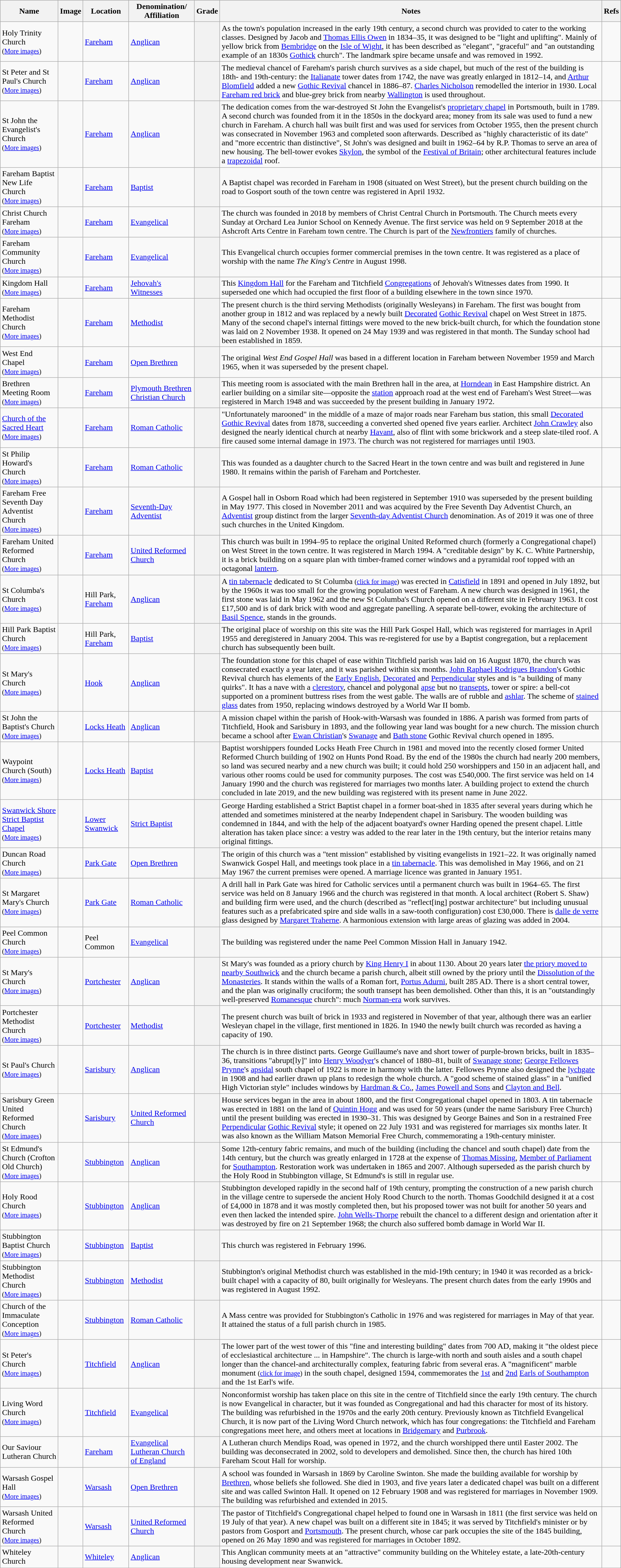<table class="wikitable sortable">
<tr>
<th align="center">Name</th>
<th align="center" class="unsortable">Image</th>
<th align="center">Location</th>
<th align="center">Denomination/<br>Affiliation</th>
<th align="center">Grade</th>
<th align="center" class="unsortable">Notes</th>
<th align="center" class="unsortable">Refs</th>
</tr>
<tr>
<td>Holy Trinity Church<br><small>(<a href='#'>More images</a>)</small></td>
<td></td>
<td><a href='#'>Fareham</a><br></td>
<td><a href='#'>Anglican</a></td>
<th></th>
<td>As the town's population increased in the early 19th century, a second church was provided to cater to the working classes.  Designed by Jacob and <a href='#'>Thomas Ellis Owen</a> in 1834–35, it was designed to be "light and uplifting".  Mainly of yellow brick from <a href='#'>Bembridge</a> on the <a href='#'>Isle of Wight</a>, it has been described as "elegant", "graceful" and "an outstanding example of an 1830s <a href='#'>Gothick</a> church".  The landmark spire became unsafe and was removed in 1992.</td>
<td><br><br><br><br></td>
</tr>
<tr>
<td>St Peter and St Paul's Church<br><small>(<a href='#'>More images</a>)</small></td>
<td></td>
<td><a href='#'>Fareham</a><br></td>
<td><a href='#'>Anglican</a></td>
<th></th>
<td>The medieval chancel of Fareham's parish church survives as a side chapel, but much of the rest of the building is 18th- and 19th-century: the <a href='#'>Italianate</a> tower dates from 1742, the nave was greatly enlarged in 1812–14, and <a href='#'>Arthur Blomfield</a> added a new <a href='#'>Gothic Revival</a> chancel in 1886–87.  <a href='#'>Charles Nicholson</a> remodelled the interior in 1930.  Local <a href='#'>Fareham red brick</a> and blue-grey brick from nearby <a href='#'>Wallington</a> is used throughout.</td>
<td><br><br><br><br></td>
</tr>
<tr>
<td>St John the Evangelist's Church<br><small>(<a href='#'>More images</a>)</small></td>
<td></td>
<td><a href='#'>Fareham</a><br></td>
<td><a href='#'>Anglican</a></td>
<th align="center"></th>
<td>The dedication comes from the war-destroyed St John the Evangelist's <a href='#'>proprietary chapel</a> in Portsmouth, built in 1789.  A second church was founded from it in the 1850s in the dockyard area; money from its sale was used to fund a new church in Fareham.  A church hall was built first and was used for services from October 1955, then the present church was consecrated in November 1963 and completed soon afterwards.  Described as "highly characteristic of its date" and "more eccentric than distinctive", St John's was designed and built in 1962–64 by R.P. Thomas to serve an area of new housing.  The bell-tower evokes <a href='#'>Skylon</a>, the symbol of the <a href='#'>Festival of Britain</a>; other architectural features include a <a href='#'>trapezoidal</a> roof.</td>
<td><br><br></td>
</tr>
<tr>
<td>Fareham Baptist New Life Church<br><small>(<a href='#'>More images</a>)</small></td>
<td></td>
<td><a href='#'>Fareham</a><br></td>
<td><a href='#'>Baptist</a></td>
<th align="center"></th>
<td>A Baptist chapel was recorded in Fareham in 1908 (situated on West Street), but the present church building on the road to Gosport south of the town centre was registered in April 1932.</td>
<td><br></td>
</tr>
<tr>
<td>Christ Church Fareham<br><small>(<a href='#'>More images</a>)</small></td>
<td></td>
<td><a href='#'>Fareham</a><br></td>
<td><a href='#'>Evangelical</a></td>
<th align="center"></th>
<td>The church was founded in 2018 by members of Christ Central Church in Portsmouth.  The Church meets every Sunday at Orchard Lea Junior School on Kennedy Avenue. The first service was held on 9 September 2018 at the Ashcroft Arts Centre in Fareham town centre. The Church is part of the <a href='#'>Newfrontiers</a> family of churches.</td>
<td></td>
</tr>
<tr>
<td>Fareham Community Church<br><small>(<a href='#'>More images</a>)</small></td>
<td></td>
<td><a href='#'>Fareham</a><br></td>
<td><a href='#'>Evangelical</a></td>
<th align="center"></th>
<td>This Evangelical church occupies former commercial premises in the town centre.  It was registered as a place of worship with the name <em>The King's Centre</em> in August 1998.</td>
<td><br></td>
</tr>
<tr>
<td>Kingdom Hall<br><small>(<a href='#'>More images</a>)</small></td>
<td></td>
<td><a href='#'>Fareham</a><br></td>
<td><a href='#'>Jehovah's Witnesses</a></td>
<th align="center"></th>
<td>This <a href='#'>Kingdom Hall</a> for the Fareham and Titchfield <a href='#'>Congregations</a> of Jehovah's Witnesses dates from 1990.  It superseded one which had occupied the first floor of a building elsewhere in the town since 1970.</td>
<td><br></td>
</tr>
<tr>
<td>Fareham Methodist Church<br><small>(<a href='#'>More images</a>)</small></td>
<td></td>
<td><a href='#'>Fareham</a><br></td>
<td><a href='#'>Methodist</a></td>
<th align="center"></th>
<td>The present church is the third serving Methodists (originally Wesleyans) in Fareham.  The first was bought from another group in 1812 and was replaced by a newly built <a href='#'>Decorated</a> <a href='#'>Gothic Revival</a> chapel on West Street in 1875.  Many of the second chapel's internal fittings were moved to the new brick-built church, for which the foundation stone was laid on 2 November 1938.  It opened on 24 May 1939 and was registered in that month.  The Sunday school had been established in 1859.</td>
<td><br><br></td>
</tr>
<tr>
<td>West End Chapel<br><small>(<a href='#'>More images</a>)</small></td>
<td></td>
<td><a href='#'>Fareham</a><br></td>
<td><a href='#'>Open Brethren</a></td>
<th align="center"></th>
<td>The original <em>West End Gospel Hall</em> was based in a different location in Fareham between November 1959 and March 1965, when it was superseded by the present chapel.</td>
<td><br></td>
</tr>
<tr>
<td>Brethren Meeting Room<br><small>(<a href='#'>More images</a>)</small></td>
<td></td>
<td><a href='#'>Fareham</a><br></td>
<td><a href='#'>Plymouth Brethren Christian Church</a></td>
<th align="center"></th>
<td>This meeting room is associated with the main Brethren hall in the area, at <a href='#'>Horndean</a> in East Hampshire district.  An earlier building on a similar site—opposite the <a href='#'>station</a> approach road at the west end of Fareham's West Street—was registered in March 1948 and was succeeded by the present building in January 1972.</td>
<td><br></td>
</tr>
<tr>
<td><a href='#'>Church of the Sacred Heart</a><br><small>(<a href='#'>More images</a>)</small></td>
<td></td>
<td><a href='#'>Fareham</a><br></td>
<td><a href='#'>Roman Catholic</a></td>
<th align="center"></th>
<td>"Unfortunately marooned" in the middle of a maze of major roads near Fareham bus station, this small <a href='#'>Decorated</a> <a href='#'>Gothic Revival</a> dates from 1878, succeeding a converted shed opened five years earlier. Architect <a href='#'>John Crawley</a> also designed the nearly identical church at nearby <a href='#'>Havant</a>, also of flint with some brickwork and a steep slate-tiled roof.  A fire caused some internal damage in 1973. The church was not registered for marriages until 1903.</td>
<td><br><br><br></td>
</tr>
<tr>
<td>St Philip Howard's Church<br><small>(<a href='#'>More images</a>)</small></td>
<td></td>
<td><a href='#'>Fareham</a><br></td>
<td><a href='#'>Roman Catholic</a></td>
<th align="center"></th>
<td>This was founded as a daughter church to the Sacred Heart in the town centre and was built and registered in June 1980.  It remains within the parish of Fareham and Portchester.</td>
<td><br></td>
</tr>
<tr>
<td>Fareham Free Seventh Day Adventist Church<br><small>(<a href='#'>More images</a>)</small></td>
<td></td>
<td><a href='#'>Fareham</a><br></td>
<td><a href='#'>Seventh-Day Adventist</a></td>
<th align="center"></th>
<td>A Gospel hall in Osborn Road which had been registered in September 1910 was superseded by the present building in May 1977.  This closed in November 2011 and was acquired by the Free Seventh Day Adventist Church, an <a href='#'>Adventist</a> group distinct from the larger <a href='#'>Seventh-day Adventist Church</a> denomination.  As of 2019 it was one of three such churches in the United Kingdom.</td>
<td><br><br></td>
</tr>
<tr>
<td>Fareham United Reformed Church<br><small>(<a href='#'>More images</a>)</small></td>
<td></td>
<td><a href='#'>Fareham</a><br></td>
<td><a href='#'>United Reformed Church</a></td>
<th align="center"></th>
<td>This church was built in 1994–95 to replace the original United Reformed church (formerly a Congregational chapel) on West Street in the town centre.  It was registered in March 1994.  A "creditable design" by K. C. White Partnership, it is a brick building on a square plan with timber-framed corner windows and a pyramidal roof topped with an octagonal <a href='#'>lantern</a>.</td>
<td><br></td>
</tr>
<tr>
<td>St Columba's Church<br><small>(<a href='#'>More images</a>)</small></td>
<td></td>
<td>Hill Park, <a href='#'>Fareham</a><br></td>
<td><a href='#'>Anglican</a></td>
<th align="center"></th>
<td>A <a href='#'>tin tabernacle</a> dedicated to St Columba <small>(<a href='#'>click for image</a>)</small> was erected in <a href='#'>Catisfield</a> in 1891 and opened in July 1892, but by the 1960s it was too small for the growing population west of Fareham.  A new church was designed in 1961, the first stone was laid in May 1962 and the new St Columba's Church opened on a different site in February 1963.  It cost £17,500 and is of dark brick with wood and aggregate panelling.  A separate bell-tower, evoking the architecture of <a href='#'>Basil Spence</a>, stands in the grounds.</td>
<td><br><br></td>
</tr>
<tr>
<td>Hill Park Baptist Church<br><small>(<a href='#'>More images</a>)</small></td>
<td></td>
<td>Hill Park, <a href='#'>Fareham</a><br></td>
<td><a href='#'>Baptist</a></td>
<th align="center"></th>
<td>The original place of worship on this site was the Hill Park Gospel Hall, which was registered for marriages in April 1955 and deregistered in January 2004.  This was re-registered for use by a Baptist congregation, but a replacement church has subsequently been built.</td>
<td><br><br></td>
</tr>
<tr>
<td>St Mary's Church<br><small>(<a href='#'>More images</a>)</small></td>
<td></td>
<td><a href='#'>Hook</a><br></td>
<td><a href='#'>Anglican</a></td>
<th></th>
<td>The foundation stone for this chapel of ease within Titchfield parish was laid on 16 August 1870, the church was consecrated exactly a year later, and it was parished within six months.  <a href='#'>John Raphael Rodrigues Brandon</a>'s Gothic Revival church has elements of the <a href='#'>Early English</a>, <a href='#'>Decorated</a> and <a href='#'>Perpendicular</a> styles and is "a building of many quirks".  It has a nave with a <a href='#'>clerestory</a>, chancel and polygonal <a href='#'>apse</a> but no <a href='#'>transepts</a>, tower or spire: a bell-cot supported on a prominent buttress rises from the west gable.  The walls are of rubble and <a href='#'>ashlar</a>.  The scheme of <a href='#'>stained glass</a> dates from 1950, replacing windows destroyed by a World War II bomb.</td>
<td><br><br><br></td>
</tr>
<tr>
<td>St John the Baptist's Church<br><small>(<a href='#'>More images</a>)</small></td>
<td></td>
<td><a href='#'>Locks Heath</a><br></td>
<td><a href='#'>Anglican</a></td>
<th align="center"></th>
<td>A mission chapel within the parish of Hook-with-Warsash was founded in 1886.  A parish was formed from parts of Titchfield, Hook and Sarisbury in 1893, and the following year land was bought for a new church.  The mission church became a school after <a href='#'>Ewan Christian</a>'s <a href='#'>Swanage</a> and <a href='#'>Bath stone</a> Gothic Revival church opened in 1895.</td>
<td><br><br><br></td>
</tr>
<tr>
<td>Waypoint Church (South)<br><small>(<a href='#'>More images</a>)</small></td>
<td></td>
<td><a href='#'>Locks Heath</a><br></td>
<td><a href='#'>Baptist</a></td>
<th align="center"></th>
<td>Baptist worshippers founded Locks Heath Free Church in 1981 and moved into the recently closed former United Reformed Church building of 1902 on Hunts Pond Road.  By the end of the 1980s the church had nearly 200 members, so land was secured nearby and a new church was built; it could hold 250 worshippers and 150 in an adjacent hall, and various other rooms could be used for community purposes.  The cost was £540,000.  The first service was held on 14 January 1990 and the church was registered for marriages two months later.  A building project to extend the church concluded in late 2019, and the new building was registered with its present name in June 2022.</td>
<td><br><br></td>
</tr>
<tr>
<td><a href='#'>Swanwick Shore Strict Baptist Chapel</a><br><small>(<a href='#'>More images</a>)</small></td>
<td></td>
<td><a href='#'>Lower Swanwick</a><br></td>
<td><a href='#'>Strict Baptist</a></td>
<th></th>
<td>George Harding established a Strict Baptist chapel in a former boat-shed in 1835 after several years during which he attended and sometimes ministered at the nearby Independent chapel in Sarisbury.  The wooden building was condemned in 1844, and with the help of the adjacent boatyard's owner Harding opened the present chapel.  Little alteration has taken place since: a vestry was added to the rear later in the 19th century, but the interior retains many original fittings.</td>
<td><br></td>
</tr>
<tr>
<td>Duncan Road Church<br><small>(<a href='#'>More images</a>)</small></td>
<td></td>
<td><a href='#'>Park Gate</a><br></td>
<td><a href='#'>Open Brethren</a></td>
<th align="center"></th>
<td>The origin of this church was a "tent mission" established by visiting evangelists in 1921–22.  It was originally named Swanwick Gospel Hall, and meetings took place in a <a href='#'>tin tabernacle</a>.  This was demolished in May 1966, and on 21 May 1967 the current premises were opened.  A marriage licence was granted in January 1951.</td>
<td><br></td>
</tr>
<tr>
<td>St Margaret Mary's Church<br><small>(<a href='#'>More images</a>)</small></td>
<td></td>
<td><a href='#'>Park Gate</a><br></td>
<td><a href='#'>Roman Catholic</a></td>
<th align="center"></th>
<td>A drill hall in Park Gate was hired for Catholic services until a permanent church was built in 1964–65.  The first service was held on 8 January 1966 and the church was registered in that month.  A local architect (Robert S. Shaw) and building firm were used, and the church (described as "reflect[ing] postwar architecture" but including unusual features such as a prefabricated spire and side walls in a saw-tooth configuration) cost £30,000.  There is <a href='#'>dalle de verre</a> glass designed by <a href='#'>Margaret Traherne</a>.  A harmonious extension with large areas of glazing was added in 2004.</td>
<td><br></td>
</tr>
<tr>
<td>Peel Common Church<br><small>(<a href='#'>More images</a>)</small></td>
<td></td>
<td>Peel Common<br></td>
<td><a href='#'>Evangelical</a></td>
<th align="center"></th>
<td>The building was registered under the name Peel Common Mission Hall in January 1942.</td>
<td></td>
</tr>
<tr>
<td>St Mary's Church<br><small>(<a href='#'>More images</a>)</small></td>
<td></td>
<td><a href='#'>Portchester</a><br></td>
<td><a href='#'>Anglican</a></td>
<th></th>
<td>St Mary's was founded as a priory church by <a href='#'>King Henry I</a> in about 1130.  About 20 years later <a href='#'>the priory moved to nearby Southwick</a> and the church became a parish church, albeit still owned by the priory until the <a href='#'>Dissolution of the Monasteries</a>.  It stands within the walls of a Roman fort, <a href='#'>Portus Adurni</a>, built  285 AD.  There is a short central tower, and the plan was originally cruciform; the south transept has been demolished.  Other than this, it is an "outstandingly well-preserved <a href='#'>Romanesque</a> church": much <a href='#'>Norman-era</a> work survives.</td>
<td><br><br><br></td>
</tr>
<tr>
<td>Portchester Methodist Church<br><small>(<a href='#'>More images</a>)</small></td>
<td></td>
<td><a href='#'>Portchester</a><br></td>
<td><a href='#'>Methodist</a></td>
<th align="center"></th>
<td>The present church was built of brick in 1933 and registered in November of that year, although there was an earlier Wesleyan chapel in the village, first mentioned in 1826.  In 1940 the newly built church was recorded as having a capacity of 190.</td>
<td><br></td>
</tr>
<tr>
<td>St Paul's Church<br><small>(<a href='#'>More images</a>)</small></td>
<td></td>
<td><a href='#'>Sarisbury</a><br></td>
<td><a href='#'>Anglican</a></td>
<th></th>
<td>The church is in three distinct parts. George Guillaume's nave and short tower of purple-brown bricks, built in 1835–36, transitions "abrupt[ly]" into <a href='#'>Henry Woodyer</a>'s chancel of 1880–81, built of <a href='#'>Swanage stone</a>; <a href='#'>George Fellowes Prynne</a>'s <a href='#'>apsidal</a> south chapel of 1922 is more in harmony with the latter.  Fellowes Prynne also designed the <a href='#'>lychgate</a> in 1908 and had earlier drawn up plans to redesign the whole church.  A "good scheme of stained glass" in a "unified High Victorian style" includes windows by <a href='#'>Hardman & Co.</a>, <a href='#'>James Powell and Sons</a> and <a href='#'>Clayton and Bell</a>.</td>
<td><br><br></td>
</tr>
<tr>
<td>Sarisbury Green United Reformed Church<br><small>(<a href='#'>More images</a>)</small></td>
<td></td>
<td><a href='#'>Sarisbury</a><br></td>
<td><a href='#'>United Reformed Church</a></td>
<th align="center"></th>
<td>House services began in the area in about 1800, and the first Congregational chapel opened in 1803.  A tin tabernacle was erected in 1881 on the land of <a href='#'>Quintin Hogg</a> and was used for 50 years (under the name Sarisbury Free Church) until the present building was erected in 1930–31.  This was designed by George Baines and Son in a restrained Free <a href='#'>Perpendicular</a> <a href='#'>Gothic Revival</a> style; it opened on 22 July 1931 and was registered for marriages six months later.  It was also known as the William Matson Memorial Free Church, commemorating a 19th-century minister.</td>
<td><br><br></td>
</tr>
<tr>
<td>St Edmund's Church (Crofton Old Church)<br><small>(<a href='#'>More images</a>)</small></td>
<td></td>
<td><a href='#'>Stubbington</a><br></td>
<td><a href='#'>Anglican</a></td>
<th></th>
<td>Some 12th-century fabric remains, and much of the building (including the chancel and south chapel) date from the 14th century, but the church was greatly enlarged in 1728 at the expense of <a href='#'>Thomas Missing</a>, <a href='#'>Member of Parliament</a> for <a href='#'>Southampton</a>.  Restoration work was undertaken in 1865 and 2007.  Although superseded as the parish church by the Holy Rood in Stubbington village, St Edmund's is still in regular use.</td>
<td><br><br><br></td>
</tr>
<tr>
<td>Holy Rood Church<br><small>(<a href='#'>More images</a>)</small></td>
<td></td>
<td><a href='#'>Stubbington</a><br></td>
<td><a href='#'>Anglican</a></td>
<th></th>
<td>Stubbington developed rapidly in the second half of 19th century, prompting the construction of a new parish church in the village centre to supersede the ancient Holy Rood Church to the north.  Thomas Goodchild designed it at a cost of £4,000 in 1878 and it was mostly completed then, but his proposed tower was not built for another 50 years and even then lacked the intended spire.  <a href='#'>John Wells-Thorpe</a> rebuilt the chancel to a different design and orientation after it was destroyed by fire on 21 September 1968; the church also suffered bomb damage in World War II.</td>
<td><br><br></td>
</tr>
<tr>
<td>Stubbington Baptist Church<br><small>(<a href='#'>More images</a>)</small></td>
<td></td>
<td><a href='#'>Stubbington</a><br></td>
<td><a href='#'>Baptist</a></td>
<th align="center"></th>
<td>This church was registered in February 1996.</td>
<td></td>
</tr>
<tr>
<td>Stubbington Methodist Church<br><small>(<a href='#'>More images</a>)</small></td>
<td></td>
<td><a href='#'>Stubbington</a><br></td>
<td><a href='#'>Methodist</a></td>
<th align="center"></th>
<td>Stubbington's original Methodist church was established in the mid-19th century; in 1940 it was recorded as a brick-built chapel with a capacity of 80, built originally for Wesleyans.  The present church dates from the early 1990s and was registered in August 1992.</td>
<td><br></td>
</tr>
<tr>
<td>Church of the Immaculate Conception<br><small>(<a href='#'>More images</a>)</small></td>
<td></td>
<td><a href='#'>Stubbington</a><br></td>
<td><a href='#'>Roman Catholic</a></td>
<th align="center"></th>
<td>A Mass centre was provided for Stubbington's Catholic in 1976 and was registered for marriages in May of that year.  It attained the status of a full parish church in 1985.</td>
<td><br></td>
</tr>
<tr>
<td>St Peter's Church<br><small>(<a href='#'>More images</a>)</small></td>
<td></td>
<td><a href='#'>Titchfield</a><br></td>
<td><a href='#'>Anglican</a></td>
<th></th>
<td>The lower part of the west tower of this "fine and interesting building" dates from  700 AD, making it "the oldest piece of ecclesiastical architecture ... in Hampshire".  The church is large-with north and south aisles and a south chapel longer than the chancel-and architecturally complex, featuring fabric from several eras.  A "magnificent" marble monument <small>(<a href='#'>click for image</a>)</small> in the south chapel, designed  1594, commemorates the <a href='#'>1st</a> and <a href='#'>2nd</a> <a href='#'>Earls of Southampton</a> and the 1st Earl's wife.</td>
<td><br><br><br></td>
</tr>
<tr>
<td>Living Word Church<br><small>(<a href='#'>More images</a>)</small></td>
<td></td>
<td><a href='#'>Titchfield</a><br></td>
<td><a href='#'>Evangelical</a></td>
<th align="center"></th>
<td>Nonconformist worship has taken place on this site in the centre of Titchfield since the early 19th century.  The church is now Evangelical in character, but it was founded as Congregational and had this character for most of its history.  The building was refurbished in the 1970s and the early 20th century.  Previously known as Titchfield Evangelical Church, it is now part of the Living Word Church network, which has four congregations: the Titchfield and Fareham congregations meet here, and others meet at locations in <a href='#'>Bridgemary</a> and <a href='#'>Purbrook</a>.</td>
<td><br></td>
</tr>
<tr>
<td>Our Saviour Lutheran Church</td>
<td></td>
<td><a href='#'>Fareham</a><br></td>
<td><a href='#'>Evangelical Lutheran Church of England</a></td>
<th align="center"></th>
<td>A Lutheran church Mendips Road, was opened in 1972, and the church worshipped there until Easter 2002. The building was deconsecrated in 2002, sold to developers and demolished. Since then, the church has hired 10th Fareham Scout Hall for worship.</td>
<td></td>
</tr>
<tr>
<td>Warsash Gospel Hall<br><small>(<a href='#'>More images</a>)</small></td>
<td></td>
<td><a href='#'>Warsash</a><br></td>
<td><a href='#'>Open Brethren</a></td>
<th align="center"></th>
<td>A school was founded in Warsash in 1869 by Caroline Swinton.  She made the building available for worship by <a href='#'>Brethren</a>, whose beliefs she followed.  She died in 1903, and five years later a dedicated chapel was built on a different site and was called Swinton Hall.  It opened on 12 February 1908 and was registered for marriages in November 1909.  The building was refurbished and extended in 2015.</td>
<td><br></td>
</tr>
<tr>
<td>Warsash United Reformed Church<br><small>(<a href='#'>More images</a>)</small></td>
<td></td>
<td><a href='#'>Warsash</a><br></td>
<td><a href='#'>United Reformed Church</a></td>
<th align="center"></th>
<td>The pastor of Titchfield's Congregational chapel helped to found one in Warsash in 1811 (the first service was held on 19 July of that year).  A new chapel was built on a different site in 1845; it was served by Titchfield's minister or by pastors from Gosport and <a href='#'>Portsmouth</a>.  The present church, whose car park occupies the site of the 1845 building, opened on 26 May 1890 and was registered for marriages in October 1892.</td>
<td><br></td>
</tr>
<tr>
<td>Whiteley Church</td>
<td></td>
<td><a href='#'>Whiteley</a><br></td>
<td><a href='#'>Anglican</a></td>
<th align="center"></th>
<td>This Anglican community meets at an "attractive" community building on the Whiteley estate, a late-20th-century housing development near Swanwick.</td>
<td><br></td>
</tr>
<tr>
</tr>
</table>
